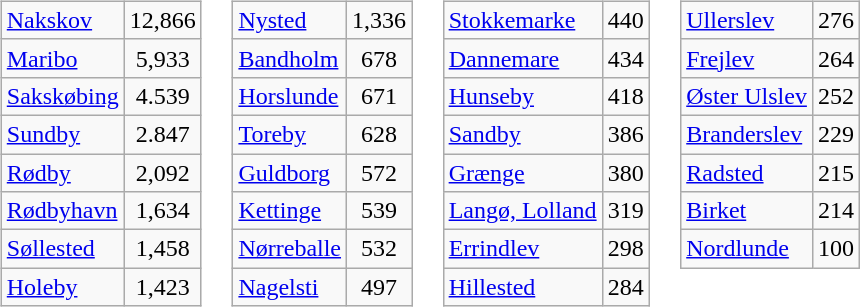<table>
<tr>
<td valign=top><br><table class="wikitable" style="float:left; margin-right:1em">
<tr>
<td><a href='#'>Nakskov</a></td>
<td align="center">12,866</td>
</tr>
<tr>
<td><a href='#'>Maribo</a></td>
<td align="center">5,933</td>
</tr>
<tr>
<td><a href='#'>Sakskøbing</a></td>
<td align="center">4.539</td>
</tr>
<tr>
<td><a href='#'>Sundby</a></td>
<td align="center">2.847</td>
</tr>
<tr>
<td><a href='#'>Rødby</a></td>
<td align="center">2,092</td>
</tr>
<tr>
<td><a href='#'>Rødbyhavn</a></td>
<td align="center">1,634</td>
</tr>
<tr>
<td><a href='#'>Søllested</a></td>
<td align="center">1,458</td>
</tr>
<tr>
<td><a href='#'>Holeby</a></td>
<td align="center">1,423</td>
</tr>
</table>
</td>
<td valign=top><br><table class="wikitable" style="float:left; margin-right:1em">
<tr>
<td><a href='#'>Nysted</a></td>
<td align="center">1,336</td>
</tr>
<tr>
<td><a href='#'>Bandholm</a></td>
<td align="center">678</td>
</tr>
<tr>
<td><a href='#'>Horslunde</a></td>
<td align="center">671</td>
</tr>
<tr>
<td><a href='#'>Toreby</a></td>
<td align="center">628</td>
</tr>
<tr>
<td><a href='#'>Guldborg</a></td>
<td align="center">572</td>
</tr>
<tr>
<td><a href='#'>Kettinge</a></td>
<td align="center">539</td>
</tr>
<tr>
<td><a href='#'>Nørreballe</a></td>
<td align="center">532</td>
</tr>
<tr>
<td><a href='#'>Nagelsti</a></td>
<td align="center">497</td>
</tr>
</table>
</td>
<td valign=top><br><table class="wikitable" style="float:left; margin-right:1em">
<tr>
<td><a href='#'>Stokkemarke</a></td>
<td align="center">440</td>
</tr>
<tr>
<td><a href='#'>Dannemare</a></td>
<td align="center">434</td>
</tr>
<tr>
<td><a href='#'>Hunseby</a></td>
<td align="center">418</td>
</tr>
<tr>
<td><a href='#'>Sandby</a></td>
<td align="center">386</td>
</tr>
<tr>
<td><a href='#'>Grænge</a></td>
<td align="center">380</td>
</tr>
<tr>
<td><a href='#'>Langø, Lolland</a></td>
<td align="center">319</td>
</tr>
<tr>
<td><a href='#'>Errindlev</a></td>
<td align="center">298</td>
</tr>
<tr>
<td><a href='#'>Hillested</a></td>
<td align="center">284</td>
</tr>
</table>
</td>
<td valign=top><br><table class="wikitable" style="float:left; margin-right:1em">
<tr>
<td><a href='#'>Ullerslev</a></td>
<td align="center">276</td>
</tr>
<tr>
<td><a href='#'>Frejlev</a></td>
<td align="center">264</td>
</tr>
<tr>
<td><a href='#'>Øster Ulslev</a></td>
<td align="center">252</td>
</tr>
<tr>
<td><a href='#'>Branderslev</a></td>
<td align="center">229</td>
</tr>
<tr>
<td><a href='#'>Radsted</a></td>
<td align="center">215</td>
</tr>
<tr>
<td><a href='#'>Birket</a></td>
<td align="center">214</td>
</tr>
<tr>
<td><a href='#'>Nordlunde</a></td>
<td align="center">100</td>
</tr>
</table>
</td>
</tr>
</table>
